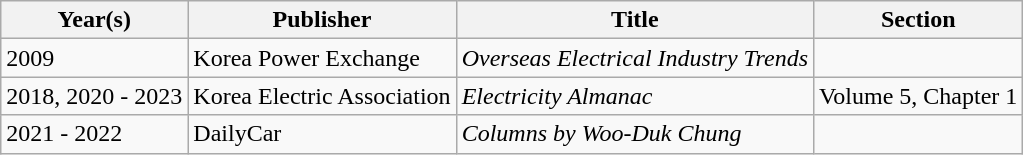<table class="wikitable">
<tr>
<th>Year(s)</th>
<th>Publisher</th>
<th>Title</th>
<th>Section</th>
</tr>
<tr>
<td>2009</td>
<td>Korea Power Exchange</td>
<td><em>Overseas Electrical Industry Trends</em></td>
<td></td>
</tr>
<tr>
<td>2018, 2020 - 2023</td>
<td>Korea Electric Association</td>
<td><em>Electricity Almanac</em></td>
<td>Volume 5, Chapter 1</td>
</tr>
<tr>
<td>2021 - 2022</td>
<td>DailyCar</td>
<td><em>Columns by Woo-Duk Chung</em></td>
<td></td>
</tr>
</table>
